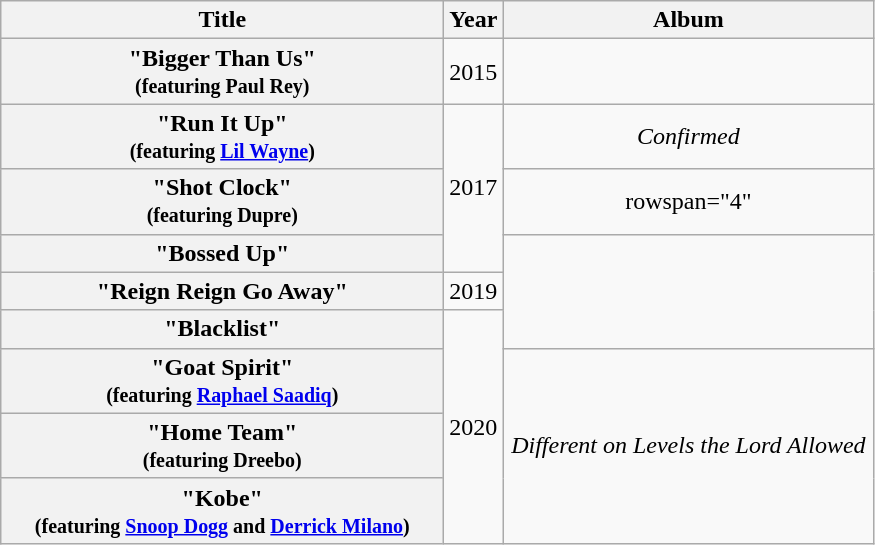<table class="wikitable plainrowheaders" style="text-align:center;">
<tr>
<th scope="col" style="width:18em;">Title</th>
<th scope="col">Year</th>
<th scope="col" style="width:15em;">Album</th>
</tr>
<tr>
<th scope="row">"Bigger Than Us"<br><small>(featuring Paul Rey)</small></th>
<td>2015</td>
<td></td>
</tr>
<tr>
<th scope="row">"Run It Up"<br><small>(featuring <a href='#'>Lil Wayne</a>)</small></th>
<td rowspan="3">2017</td>
<td><em>Confirmed</em></td>
</tr>
<tr>
<th scope="row">"Shot Clock"<br><small>(featuring Dupre)</small></th>
<td>rowspan="4" </td>
</tr>
<tr>
<th scope="row">"Bossed Up"</th>
</tr>
<tr>
<th scope="row">"Reign Reign Go Away"</th>
<td>2019</td>
</tr>
<tr>
<th scope="row">"Blacklist"</th>
<td rowspan="4">2020</td>
</tr>
<tr>
<th scope="row">"Goat Spirit"<br><small>(featuring <a href='#'>Raphael Saadiq</a>)</small></th>
<td rowspan="3"><em>Different on Levels the Lord Allowed</em></td>
</tr>
<tr>
<th scope="row">"Home Team"<br><small>(featuring Dreebo)</small></th>
</tr>
<tr>
<th scope="row">"Kobe"<br><small>(featuring <a href='#'>Snoop Dogg</a> and <a href='#'>Derrick Milano</a>)</small></th>
</tr>
</table>
